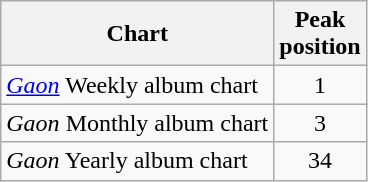<table class="wikitable sortable">
<tr>
<th>Chart</th>
<th>Peak<br>position</th>
</tr>
<tr>
<td><em><a href='#'>Gaon</a></em> Weekly album chart</td>
<td align="center">1</td>
</tr>
<tr>
<td><em>Gaon</em> Monthly album chart</td>
<td align="center">3</td>
</tr>
<tr>
<td><em>Gaon</em> Yearly album chart</td>
<td align="center">34</td>
</tr>
</table>
